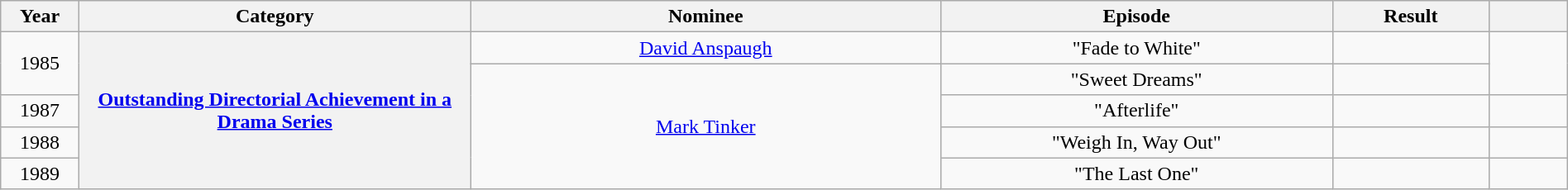<table class="wikitable plainrowheaders" style="text-align:center" width=100%>
<tr>
<th scope="col" width="5%">Year</th>
<th scope="col" width="25%">Category</th>
<th scope="col" width="30%">Nominee</th>
<th scope="col" width="25%">Episode</th>
<th scope="col" width="10%">Result</th>
<th scope="col" width="5%"></th>
</tr>
<tr>
<td rowspan="2">1985</td>
<th scope="row" style="text-align:center" rowspan="5"><a href='#'>Outstanding Directorial Achievement in a Drama Series</a></th>
<td><a href='#'>David Anspaugh</a></td>
<td>"Fade to White"</td>
<td></td>
<td rowspan="2"></td>
</tr>
<tr>
<td rowspan="4"><a href='#'>Mark Tinker</a></td>
<td>"Sweet Dreams"</td>
<td></td>
</tr>
<tr>
<td>1987</td>
<td>"Afterlife"</td>
<td></td>
<td></td>
</tr>
<tr>
<td>1988</td>
<td>"Weigh In, Way Out"</td>
<td></td>
<td></td>
</tr>
<tr>
<td>1989</td>
<td>"The Last One"</td>
<td></td>
<td></td>
</tr>
</table>
